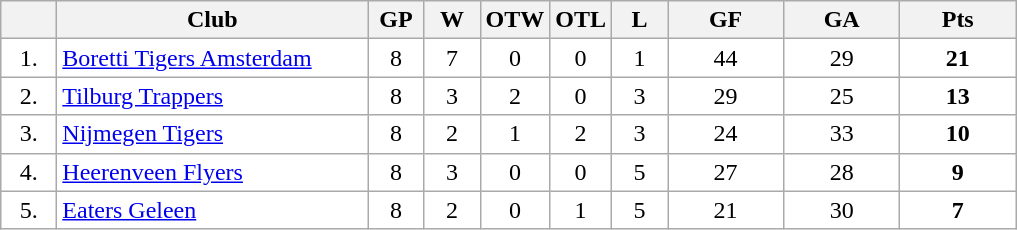<table class="wikitable">
<tr>
<th width="30"></th>
<th width="200">Club</th>
<th width="30">GP</th>
<th width="30">W</th>
<th width="30">OTW</th>
<th width="30">OTL</th>
<th width="30">L</th>
<th width="70">GF</th>
<th width="70">GA</th>
<th width="70">Pts</th>
</tr>
<tr bgcolor="#FFFFFF" align="center">
<td>1.</td>
<td align="left"><a href='#'>Boretti Tigers Amsterdam</a></td>
<td>8</td>
<td>7</td>
<td>0</td>
<td>0</td>
<td>1</td>
<td>44</td>
<td>29</td>
<td><strong>21</strong></td>
</tr>
<tr bgcolor="#FFFFFF" align="center">
<td>2.</td>
<td align="left"><a href='#'>Tilburg Trappers</a></td>
<td>8</td>
<td>3</td>
<td>2</td>
<td>0</td>
<td>3</td>
<td>29</td>
<td>25</td>
<td><strong>13</strong></td>
</tr>
<tr bgcolor="#FFFFFF" align="center">
<td>3.</td>
<td align="left"><a href='#'>Nijmegen Tigers</a></td>
<td>8</td>
<td>2</td>
<td>1</td>
<td>2</td>
<td>3</td>
<td>24</td>
<td>33</td>
<td><strong>10</strong></td>
</tr>
<tr bgcolor="#FFFFFF" align="center">
<td>4.</td>
<td align="left"><a href='#'>Heerenveen Flyers</a></td>
<td>8</td>
<td>3</td>
<td>0</td>
<td>0</td>
<td>5</td>
<td>27</td>
<td>28</td>
<td><strong>9</strong></td>
</tr>
<tr bgcolor="#FFFFFF" align="center">
<td>5.</td>
<td align="left"><a href='#'>Eaters Geleen</a></td>
<td>8</td>
<td>2</td>
<td>0</td>
<td>1</td>
<td>5</td>
<td>21</td>
<td>30</td>
<td><strong>7</strong></td>
</tr>
</table>
